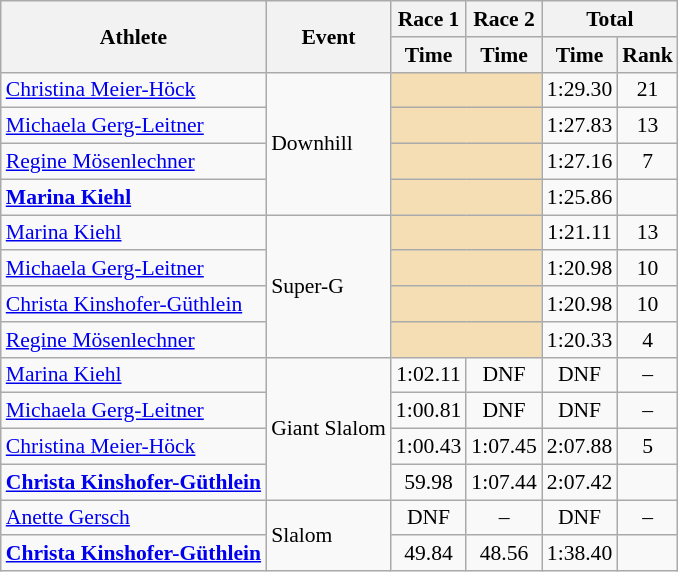<table class="wikitable" style="font-size:90%">
<tr>
<th rowspan="2">Athlete</th>
<th rowspan="2">Event</th>
<th>Race 1</th>
<th>Race 2</th>
<th colspan="2">Total</th>
</tr>
<tr>
<th>Time</th>
<th>Time</th>
<th>Time</th>
<th>Rank</th>
</tr>
<tr>
<td><a href='#'>Christina Meier-Höck</a></td>
<td rowspan="4">Downhill</td>
<td colspan="2" bgcolor="wheat"></td>
<td align="center">1:29.30</td>
<td align="center">21</td>
</tr>
<tr>
<td><a href='#'>Michaela Gerg-Leitner</a></td>
<td colspan="2" bgcolor="wheat"></td>
<td align="center">1:27.83</td>
<td align="center">13</td>
</tr>
<tr>
<td><a href='#'>Regine Mösenlechner</a></td>
<td colspan="2" bgcolor="wheat"></td>
<td align="center">1:27.16</td>
<td align="center">7</td>
</tr>
<tr>
<td><strong><a href='#'>Marina Kiehl</a></strong></td>
<td colspan="2" bgcolor="wheat"></td>
<td align="center">1:25.86</td>
<td align="center"></td>
</tr>
<tr>
<td><a href='#'>Marina Kiehl</a></td>
<td rowspan="4">Super-G</td>
<td colspan="2" bgcolor="wheat"></td>
<td align="center">1:21.11</td>
<td align="center">13</td>
</tr>
<tr>
<td><a href='#'>Michaela Gerg-Leitner</a></td>
<td colspan="2" bgcolor="wheat"></td>
<td align="center">1:20.98</td>
<td align="center">10</td>
</tr>
<tr>
<td><a href='#'>Christa Kinshofer-Güthlein</a></td>
<td colspan="2" bgcolor="wheat"></td>
<td align="center">1:20.98</td>
<td align="center">10</td>
</tr>
<tr>
<td><a href='#'>Regine Mösenlechner</a></td>
<td colspan="2" bgcolor="wheat"></td>
<td align="center">1:20.33</td>
<td align="center">4</td>
</tr>
<tr>
<td><a href='#'>Marina Kiehl</a></td>
<td rowspan="4">Giant Slalom</td>
<td align="center">1:02.11</td>
<td align="center">DNF</td>
<td align="center">DNF</td>
<td align="center">–</td>
</tr>
<tr>
<td><a href='#'>Michaela Gerg-Leitner</a></td>
<td align="center">1:00.81</td>
<td align="center">DNF</td>
<td align="center">DNF</td>
<td align="center">–</td>
</tr>
<tr>
<td><a href='#'>Christina Meier-Höck</a></td>
<td align="center">1:00.43</td>
<td align="center">1:07.45</td>
<td align="center">2:07.88</td>
<td align="center">5</td>
</tr>
<tr>
<td><strong><a href='#'>Christa Kinshofer-Güthlein</a></strong></td>
<td align="center">59.98</td>
<td align="center">1:07.44</td>
<td align="center">2:07.42</td>
<td align="center"></td>
</tr>
<tr>
<td><a href='#'>Anette Gersch</a></td>
<td rowspan="2">Slalom</td>
<td align="center">DNF</td>
<td align="center">–</td>
<td align="center">DNF</td>
<td align="center">–</td>
</tr>
<tr>
<td><strong><a href='#'>Christa Kinshofer-Güthlein</a></strong></td>
<td align="center">49.84</td>
<td align="center">48.56</td>
<td align="center">1:38.40</td>
<td align="center"></td>
</tr>
</table>
